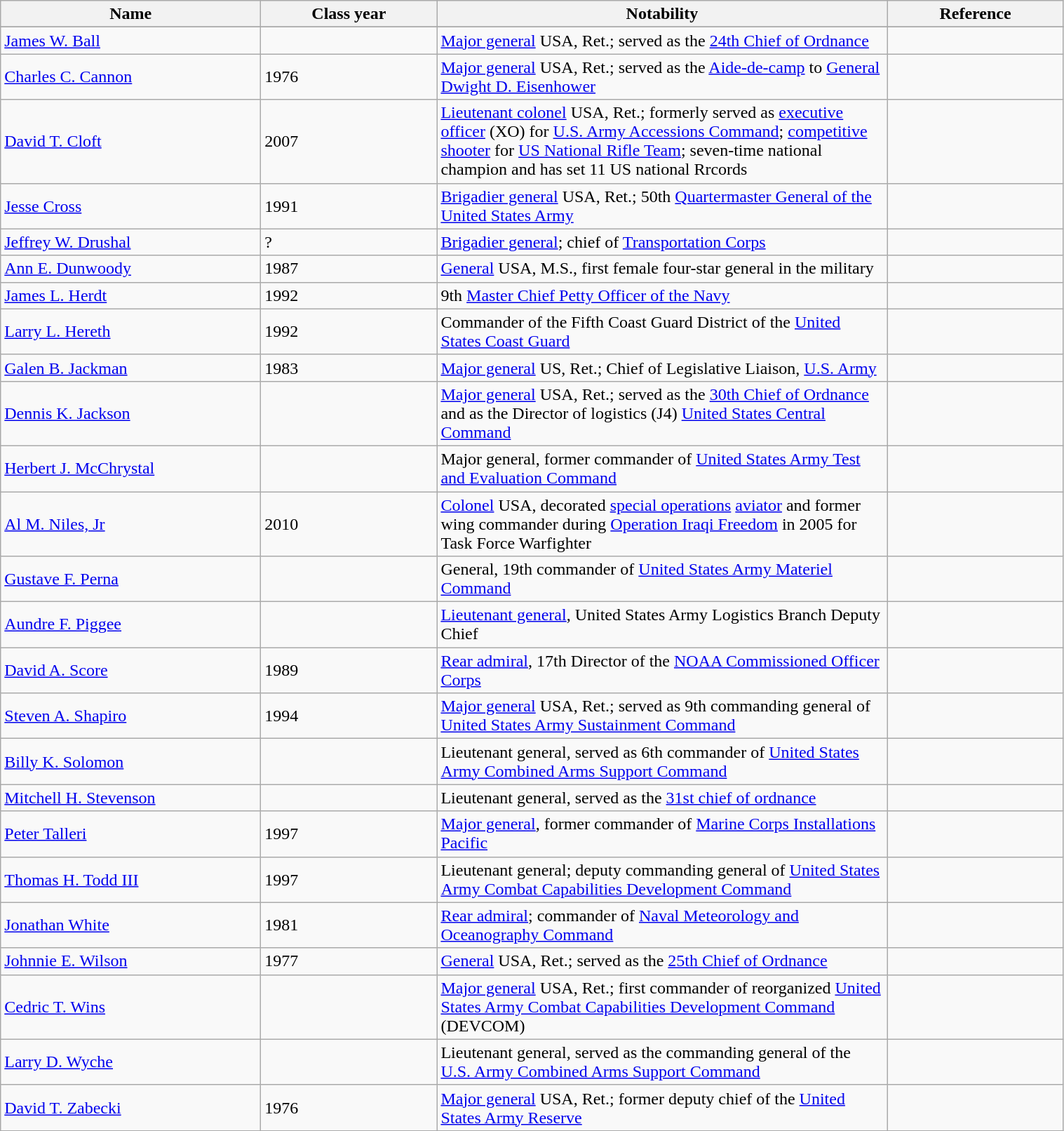<table class="wikitable sortable" style="width: 80%;">
<tr valign="top">
<th style="width: 15em;">Name</th>
<th style="width: 10em;">Class year</th>
<th>Notability</th>
<th class="unsortable"  style="width: 10em;">Reference</th>
</tr>
<tr>
</tr>
<tr>
<td><a href='#'>James W. Ball</a></td>
<td></td>
<td> <a href='#'>Major general</a> USA, Ret.; served as the <a href='#'>24th Chief of Ordnance</a></td>
<td></td>
</tr>
<tr>
<td><a href='#'>Charles C. Cannon</a></td>
<td>1976</td>
<td> <a href='#'>Major general</a> USA, Ret.; served as the <a href='#'>Aide-de-camp</a> to <a href='#'>General Dwight D. Eisenhower</a></td>
<td></td>
</tr>
<tr>
<td><a href='#'>David T. Cloft</a></td>
<td>2007</td>
<td><a href='#'>Lieutenant colonel</a> USA, Ret.; formerly served as <a href='#'>executive officer</a> (XO) for <a href='#'>U.S. Army Accessions Command</a>; <a href='#'>competitive shooter</a> for <a href='#'>US National Rifle Team</a>; seven-time national champion and has set 11 US national Rrcords</td>
<td></td>
</tr>
<tr>
<td><a href='#'>Jesse Cross</a></td>
<td>1991</td>
<td> <a href='#'>Brigadier general</a> USA, Ret.; 50th <a href='#'>Quartermaster General of the United States Army</a></td>
<td></td>
</tr>
<tr>
<td><a href='#'>Jeffrey W. Drushal</a></td>
<td>?</td>
<td> <a href='#'>Brigadier general</a>; chief of <a href='#'>Transportation Corps</a></td>
<td></td>
</tr>
<tr>
<td><a href='#'>Ann E. Dunwoody</a></td>
<td>1987</td>
<td> <a href='#'>General</a> USA, M.S., first female four-star general in the military</td>
<td></td>
</tr>
<tr>
<td><a href='#'>James L. Herdt</a></td>
<td>1992</td>
<td>9th <a href='#'>Master Chief Petty Officer of the Navy</a></td>
<td></td>
</tr>
<tr>
<td><a href='#'>Larry L. Hereth</a></td>
<td>1992</td>
<td> Commander of the Fifth Coast Guard District of the <a href='#'>United States Coast Guard</a></td>
<td></td>
</tr>
<tr>
<td><a href='#'>Galen B. Jackman</a></td>
<td>1983</td>
<td> <a href='#'>Major general</a> US, Ret.; Chief of Legislative Liaison, <a href='#'>U.S. Army</a></td>
<td></td>
</tr>
<tr>
<td><a href='#'>Dennis K. Jackson</a></td>
<td></td>
<td> <a href='#'>Major general</a> USA, Ret.; served as the <a href='#'>30th Chief of Ordnance</a> and as the Director of logistics (J4) <a href='#'>United States Central Command</a></td>
<td></td>
</tr>
<tr>
<td><a href='#'>Herbert J. McChrystal</a></td>
<td></td>
<td> Major general, former commander of <a href='#'>United States Army Test and Evaluation Command</a></td>
<td></td>
</tr>
<tr>
<td><a href='#'>Al M. Niles, Jr</a></td>
<td>2010</td>
<td><a href='#'>Colonel</a> USA, decorated <a href='#'>special operations</a> <a href='#'>aviator</a> and former wing commander during <a href='#'>Operation Iraqi Freedom</a> in 2005 for Task Force Warfighter</td>
<td></td>
</tr>
<tr>
<td><a href='#'>Gustave F. Perna</a></td>
<td></td>
<td> General, 19th commander of <a href='#'>United States Army Materiel Command</a></td>
<td></td>
</tr>
<tr>
<td><a href='#'>Aundre F. Piggee</a></td>
<td></td>
<td> <a href='#'>Lieutenant general</a>, United States Army Logistics Branch Deputy Chief</td>
<td></td>
</tr>
<tr>
<td><a href='#'>David A. Score</a></td>
<td>1989</td>
<td> <a href='#'>Rear admiral</a>, 17th Director of the <a href='#'>NOAA Commissioned Officer Corps</a></td>
<td></td>
</tr>
<tr>
<td><a href='#'>Steven A. Shapiro</a></td>
<td>1994</td>
<td> <a href='#'>Major general</a> USA, Ret.; served as 9th commanding general of <a href='#'>United States Army Sustainment Command</a></td>
<td></td>
</tr>
<tr>
<td><a href='#'>Billy K. Solomon</a></td>
<td></td>
<td> Lieutenant general, served as 6th commander of <a href='#'>United States Army Combined Arms Support Command</a></td>
<td></td>
</tr>
<tr>
<td><a href='#'>Mitchell H. Stevenson</a></td>
<td></td>
<td> Lieutenant general, served as the <a href='#'>31st chief of ordnance</a></td>
<td></td>
</tr>
<tr>
<td><a href='#'>Peter Talleri</a></td>
<td>1997</td>
<td> <a href='#'>Major general</a>, former commander of <a href='#'>Marine Corps Installations Pacific</a></td>
<td></td>
</tr>
<tr>
<td><a href='#'>Thomas H. Todd III</a></td>
<td>1997</td>
<td> Lieutenant general; deputy commanding general of <a href='#'>United States Army Combat Capabilities Development Command</a></td>
<td></td>
</tr>
<tr>
<td><a href='#'>Jonathan White</a></td>
<td>1981</td>
<td><a href='#'>Rear admiral</a>; commander of <a href='#'>Naval Meteorology and Oceanography Command</a></td>
<td></td>
</tr>
<tr>
<td><a href='#'>Johnnie E. Wilson</a></td>
<td>1977</td>
<td> <a href='#'>General</a> USA, Ret.; served as the <a href='#'>25th Chief of Ordnance</a></td>
<td></td>
</tr>
<tr>
<td><a href='#'>Cedric T. Wins</a></td>
<td></td>
<td> <a href='#'>Major general</a> USA, Ret.; first commander of reorganized <a href='#'>United States Army Combat Capabilities Development Command</a> (DEVCOM)</td>
<td></td>
</tr>
<tr>
<td><a href='#'>Larry D. Wyche</a></td>
<td></td>
<td> Lieutenant general, served as the commanding general of the <a href='#'>U.S. Army Combined Arms Support Command</a></td>
<td></td>
</tr>
<tr>
<td><a href='#'>David T. Zabecki</a></td>
<td>1976</td>
<td> <a href='#'>Major general</a> USA, Ret.; former deputy chief of the <a href='#'>United States Army Reserve</a></td>
<td></td>
</tr>
</table>
